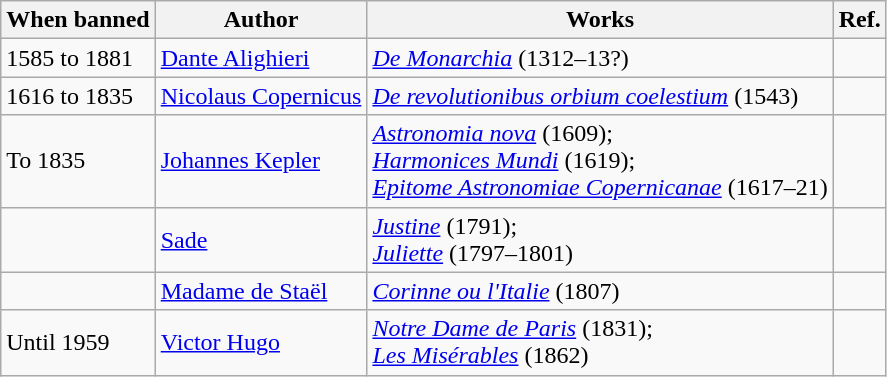<table class="wikitable">
<tr>
<th>When banned</th>
<th>Author</th>
<th>Works</th>
<th>Ref.</th>
</tr>
<tr>
<td>1585 to 1881</td>
<td><a href='#'>Dante Alighieri</a></td>
<td><em><a href='#'>De Monarchia</a></em> (1312–13?)</td>
<td></td>
</tr>
<tr>
<td>1616 to 1835</td>
<td><a href='#'>Nicolaus Copernicus</a></td>
<td><em><a href='#'>De revolutionibus orbium coelestium</a></em> (1543)</td>
<td></td>
</tr>
<tr>
<td>To 1835</td>
<td><a href='#'>Johannes Kepler</a></td>
<td><em><a href='#'>Astronomia nova</a></em> (1609);<br><em><a href='#'>Harmonices Mundi</a></em> (1619);<br><em><a href='#'>Epitome Astronomiae Copernicanae</a></em> (1617–21)</td>
<td></td>
</tr>
<tr>
<td></td>
<td><a href='#'>Sade</a></td>
<td><a href='#'><em>Justine</em></a> (1791);<br><a href='#'><em>Juliette</em></a> (1797–1801)</td>
<td></td>
</tr>
<tr>
<td></td>
<td><a href='#'>Madame de Staël</a></td>
<td><em><a href='#'>Corinne ou l'Italie</a></em> (1807)</td>
<td></td>
</tr>
<tr>
<td>Until 1959</td>
<td><a href='#'>Victor Hugo</a></td>
<td><em><a href='#'>Notre Dame de Paris</a></em> (1831);<br><em><a href='#'>Les Misérables</a></em> (1862)</td>
<td></td>
</tr>
</table>
